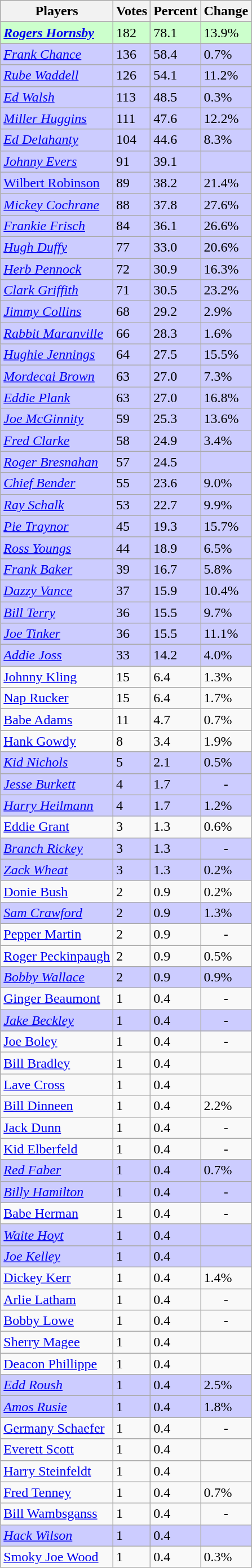<table class="wikitable" border="1">
<tr>
<th>Players</th>
<th>Votes</th>
<th>Percent</th>
<th>Change</th>
</tr>
<tr bgcolor="#ccffcc">
<td><strong><em><a href='#'>Rogers Hornsby</a></em></strong></td>
<td>182</td>
<td>78.1</td>
<td align="left"> 13.9%</td>
</tr>
<tr bgcolor="#ccccff">
<td><em><a href='#'>Frank Chance</a></em></td>
<td>136</td>
<td>58.4</td>
<td align="left"> 0.7%</td>
</tr>
<tr bgcolor="#ccccff">
<td><em><a href='#'>Rube Waddell</a></em></td>
<td>126</td>
<td>54.1</td>
<td align="left"> 11.2%</td>
</tr>
<tr bgcolor="#ccccff">
<td><em><a href='#'>Ed Walsh</a></em></td>
<td>113</td>
<td>48.5</td>
<td align="left"> 0.3%</td>
</tr>
<tr bgcolor="#ccccff">
<td><em><a href='#'>Miller Huggins</a></em></td>
<td>111</td>
<td>47.6</td>
<td align="left"> 12.2%</td>
</tr>
<tr bgcolor="#ccccff">
<td><em><a href='#'>Ed Delahanty</a></em></td>
<td>104</td>
<td>44.6</td>
<td align="left"> 8.3%</td>
</tr>
<tr bgcolor="#ccccff">
<td><em><a href='#'>Johnny Evers</a></em></td>
<td>91</td>
<td>39.1</td>
<td align=center></td>
</tr>
<tr bgcolor="#ccccff">
<td><a href='#'>Wilbert Robinson</a></td>
<td>89</td>
<td>38.2</td>
<td align="left"> 21.4%</td>
</tr>
<tr bgcolor="#ccccff">
<td><em><a href='#'>Mickey Cochrane</a></em></td>
<td>88</td>
<td>37.8</td>
<td align="left"> 27.6%</td>
</tr>
<tr bgcolor="#ccccff">
<td><em><a href='#'>Frankie Frisch</a></em></td>
<td>84</td>
<td>36.1</td>
<td align="left"> 26.6%</td>
</tr>
<tr bgcolor="#ccccff">
<td><em><a href='#'>Hugh Duffy</a></em></td>
<td>77</td>
<td>33.0</td>
<td align="left"> 20.6%</td>
</tr>
<tr bgcolor="#ccccff">
<td><em><a href='#'>Herb Pennock</a></em></td>
<td>72</td>
<td>30.9</td>
<td align="left"> 16.3%</td>
</tr>
<tr bgcolor="#ccccff">
<td><em><a href='#'>Clark Griffith</a></em></td>
<td>71</td>
<td>30.5</td>
<td align="left"> 23.2%</td>
</tr>
<tr bgcolor="#ccccff">
<td><em><a href='#'>Jimmy Collins</a></em></td>
<td>68</td>
<td>29.2</td>
<td align="left"> 2.9%</td>
</tr>
<tr bgcolor="#ccccff">
<td><em><a href='#'>Rabbit Maranville</a></em></td>
<td>66</td>
<td>28.3</td>
<td align="left"> 1.6%</td>
</tr>
<tr bgcolor="#ccccff">
<td><em><a href='#'>Hughie Jennings</a></em></td>
<td>64</td>
<td>27.5</td>
<td align="left"> 15.5%</td>
</tr>
<tr bgcolor="#ccccff">
<td><em><a href='#'>Mordecai Brown</a></em></td>
<td>63</td>
<td>27.0</td>
<td align="left"> 7.3%</td>
</tr>
<tr bgcolor="#ccccff">
<td><em><a href='#'>Eddie Plank</a></em></td>
<td>63</td>
<td>27.0</td>
<td align="left"> 16.8%</td>
</tr>
<tr bgcolor="#ccccff">
<td><em><a href='#'>Joe McGinnity</a></em></td>
<td>59</td>
<td>25.3</td>
<td align="left"> 13.6%</td>
</tr>
<tr bgcolor="#ccccff">
<td><em><a href='#'>Fred Clarke</a></em></td>
<td>58</td>
<td>24.9</td>
<td align="left"> 3.4%</td>
</tr>
<tr bgcolor="#ccccff">
<td><em><a href='#'>Roger Bresnahan</a></em></td>
<td>57</td>
<td>24.5</td>
<td align=center></td>
</tr>
<tr bgcolor="#ccccff">
<td><em><a href='#'>Chief Bender</a></em></td>
<td>55</td>
<td>23.6</td>
<td align="left"> 9.0%</td>
</tr>
<tr bgcolor="#ccccff">
<td><em><a href='#'>Ray Schalk</a></em></td>
<td>53</td>
<td>22.7</td>
<td align="left"> 9.9%</td>
</tr>
<tr bgcolor="#ccccff">
<td><em><a href='#'>Pie Traynor</a></em></td>
<td>45</td>
<td>19.3</td>
<td align="left"> 15.7%</td>
</tr>
<tr bgcolor="#ccccff">
<td><em><a href='#'>Ross Youngs</a></em></td>
<td>44</td>
<td>18.9</td>
<td align="left"> 6.5%</td>
</tr>
<tr bgcolor="#ccccff">
<td><em><a href='#'>Frank Baker</a></em></td>
<td>39</td>
<td>16.7</td>
<td align="left"> 5.8%</td>
</tr>
<tr bgcolor="#ccccff">
<td><em><a href='#'>Dazzy Vance</a></em></td>
<td>37</td>
<td>15.9</td>
<td align="left"> 10.4%</td>
</tr>
<tr bgcolor="#ccccff">
<td><em><a href='#'>Bill Terry</a></em></td>
<td>36</td>
<td>15.5</td>
<td align="left"> 9.7%</td>
</tr>
<tr bgcolor="#ccccff">
<td><em><a href='#'>Joe Tinker</a></em></td>
<td>36</td>
<td>15.5</td>
<td align="left"> 11.1%</td>
</tr>
<tr bgcolor="#ccccff">
<td><em><a href='#'>Addie Joss</a></em></td>
<td>33</td>
<td>14.2</td>
<td align="left"> 4.0%</td>
</tr>
<tr>
<td><a href='#'>Johnny Kling</a></td>
<td>15</td>
<td>6.4</td>
<td align="left"> 1.3%</td>
</tr>
<tr>
<td><a href='#'>Nap Rucker</a></td>
<td>15</td>
<td>6.4</td>
<td align="left"> 1.7%</td>
</tr>
<tr>
<td><a href='#'>Babe Adams</a></td>
<td>11</td>
<td>4.7</td>
<td align="left"> 0.7%</td>
</tr>
<tr>
<td><a href='#'>Hank Gowdy</a></td>
<td>8</td>
<td>3.4</td>
<td align="left"> 1.9%</td>
</tr>
<tr bgcolor="#ccccff">
<td><em><a href='#'>Kid Nichols</a></em></td>
<td>5</td>
<td>2.1</td>
<td align="left"> 0.5%</td>
</tr>
<tr bgcolor="#ccccff">
<td><em><a href='#'>Jesse Burkett</a></em></td>
<td>4</td>
<td>1.7</td>
<td align=center>-</td>
</tr>
<tr bgcolor="#ccccff">
<td><em><a href='#'>Harry Heilmann</a></em></td>
<td>4</td>
<td>1.7</td>
<td align="left"> 1.2%</td>
</tr>
<tr>
<td><a href='#'>Eddie Grant</a></td>
<td>3</td>
<td>1.3</td>
<td align="left"> 0.6%</td>
</tr>
<tr bgcolor="#ccccff">
<td><em><a href='#'>Branch Rickey</a></em></td>
<td>3</td>
<td>1.3</td>
<td align=center>-</td>
</tr>
<tr bgcolor="#ccccff">
<td><em><a href='#'>Zack Wheat</a></em></td>
<td>3</td>
<td>1.3</td>
<td align="left"> 0.2%</td>
</tr>
<tr>
<td><a href='#'>Donie Bush</a></td>
<td>2</td>
<td>0.9</td>
<td align="left"> 0.2%</td>
</tr>
<tr bgcolor="#ccccff">
<td><em><a href='#'>Sam Crawford</a></em></td>
<td>2</td>
<td>0.9</td>
<td align="left"> 1.3%</td>
</tr>
<tr>
<td><a href='#'>Pepper Martin</a></td>
<td>2</td>
<td>0.9</td>
<td align=center>-</td>
</tr>
<tr>
<td><a href='#'>Roger Peckinpaugh</a></td>
<td>2</td>
<td>0.9</td>
<td align="left"> 0.5%</td>
</tr>
<tr bgcolor="#ccccff">
<td><em><a href='#'>Bobby Wallace</a></em></td>
<td>2</td>
<td>0.9</td>
<td align="left"> 0.9%</td>
</tr>
<tr>
<td><a href='#'>Ginger Beaumont</a></td>
<td>1</td>
<td>0.4</td>
<td align=center>-</td>
</tr>
<tr bgcolor="#ccccff">
<td><em><a href='#'>Jake Beckley</a></em></td>
<td>1</td>
<td>0.4</td>
<td align=center>-</td>
</tr>
<tr>
<td><a href='#'>Joe Boley</a></td>
<td>1</td>
<td>0.4</td>
<td align=center>-</td>
</tr>
<tr>
<td><a href='#'>Bill Bradley</a></td>
<td>1</td>
<td>0.4</td>
<td align=center></td>
</tr>
<tr>
<td><a href='#'>Lave Cross</a></td>
<td>1</td>
<td>0.4</td>
<td align=center></td>
</tr>
<tr>
<td><a href='#'>Bill Dinneen</a></td>
<td>1</td>
<td>0.4</td>
<td align="left"> 2.2%</td>
</tr>
<tr>
<td><a href='#'>Jack Dunn</a></td>
<td>1</td>
<td>0.4</td>
<td align=center>-</td>
</tr>
<tr>
<td><a href='#'>Kid Elberfeld</a></td>
<td>1</td>
<td>0.4</td>
<td align=center>-</td>
</tr>
<tr bgcolor="#ccccff">
<td><em><a href='#'>Red Faber</a></em></td>
<td>1</td>
<td>0.4</td>
<td align="left"> 0.7%</td>
</tr>
<tr bgcolor="#ccccff">
<td><em><a href='#'>Billy Hamilton</a></em></td>
<td>1</td>
<td>0.4</td>
<td align=center>-</td>
</tr>
<tr>
<td><a href='#'>Babe Herman</a></td>
<td>1</td>
<td>0.4</td>
<td align=center>-</td>
</tr>
<tr bgcolor="#ccccff">
<td><em><a href='#'>Waite Hoyt</a></em></td>
<td>1</td>
<td>0.4</td>
<td align=center></td>
</tr>
<tr bgcolor="#ccccff">
<td><em><a href='#'>Joe Kelley</a></em></td>
<td>1</td>
<td>0.4</td>
<td align=center></td>
</tr>
<tr>
<td><a href='#'>Dickey Kerr</a></td>
<td>1</td>
<td>0.4</td>
<td align="left"> 1.4%</td>
</tr>
<tr>
<td><a href='#'>Arlie Latham</a></td>
<td>1</td>
<td>0.4</td>
<td align=center>-</td>
</tr>
<tr>
<td><a href='#'>Bobby Lowe</a></td>
<td>1</td>
<td>0.4</td>
<td align=center>-</td>
</tr>
<tr>
<td><a href='#'>Sherry Magee</a></td>
<td>1</td>
<td>0.4</td>
<td align=center></td>
</tr>
<tr>
<td><a href='#'>Deacon Phillippe</a></td>
<td>1</td>
<td>0.4</td>
<td align=center></td>
</tr>
<tr bgcolor="#ccccff">
<td><em><a href='#'>Edd Roush</a></em></td>
<td>1</td>
<td>0.4</td>
<td align="left"> 2.5%</td>
</tr>
<tr bgcolor="#ccccff">
<td><em><a href='#'>Amos Rusie</a></em></td>
<td>1</td>
<td>0.4</td>
<td align="left"> 1.8%</td>
</tr>
<tr>
<td><a href='#'>Germany Schaefer</a></td>
<td>1</td>
<td>0.4</td>
<td align=center>-</td>
</tr>
<tr>
<td><a href='#'>Everett Scott</a></td>
<td>1</td>
<td>0.4</td>
<td align=center></td>
</tr>
<tr>
<td><a href='#'>Harry Steinfeldt</a></td>
<td>1</td>
<td>0.4</td>
<td align=center></td>
</tr>
<tr>
<td><a href='#'>Fred Tenney</a></td>
<td>1</td>
<td>0.4</td>
<td align="left"> 0.7%</td>
</tr>
<tr>
<td><a href='#'>Bill Wambsganss</a></td>
<td>1</td>
<td>0.4</td>
<td align=center>-</td>
</tr>
<tr bgcolor="#ccccff">
<td><em><a href='#'>Hack Wilson</a></em></td>
<td>1</td>
<td>0.4</td>
<td align=center></td>
</tr>
<tr>
<td><a href='#'>Smoky Joe Wood</a></td>
<td>1</td>
<td>0.4</td>
<td align="left"> 0.3%</td>
</tr>
</table>
